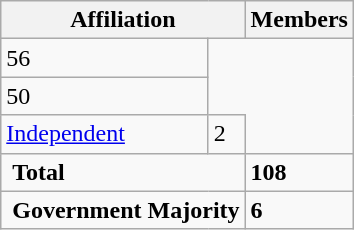<table class="wikitable">
<tr>
<th colspan="2">Affiliation</th>
<th>Members</th>
</tr>
<tr>
<td>56</td>
</tr>
<tr>
<td>50</td>
</tr>
<tr>
<td align=left><a href='#'>Independent</a></td>
<td>2</td>
</tr>
<tr>
<td colspan="2" style="text-align:left;"> <strong>Total</strong><br></td>
<td><strong>108</strong></td>
</tr>
<tr>
<td colspan="2" style="text-align:left;"> <strong>Government Majority</strong><br></td>
<td><strong>6</strong></td>
</tr>
</table>
